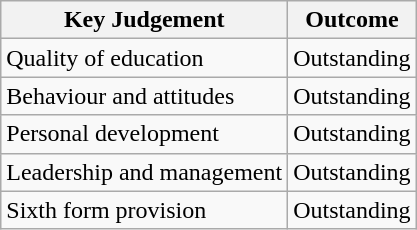<table class="wikitable">
<tr>
<th>Key Judgement</th>
<th>Outcome</th>
</tr>
<tr>
<td>Quality of education</td>
<td>Outstanding</td>
</tr>
<tr>
<td>Behaviour and attitudes</td>
<td>Outstanding</td>
</tr>
<tr>
<td>Personal development</td>
<td>Outstanding</td>
</tr>
<tr>
<td>Leadership and management</td>
<td>Outstanding</td>
</tr>
<tr>
<td>Sixth form provision</td>
<td>Outstanding</td>
</tr>
</table>
